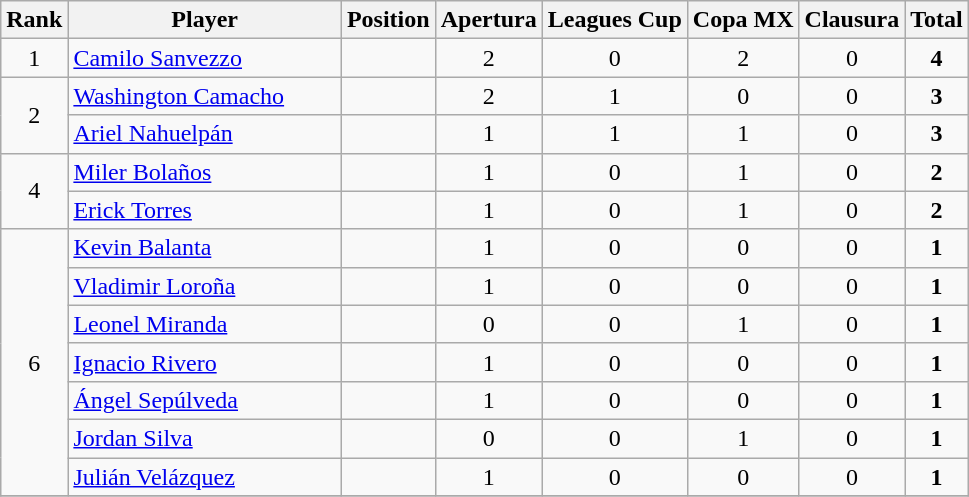<table class="wikitable">
<tr>
<th>Rank</th>
<th style="width:175px;">Player</th>
<th>Position</th>
<th>Apertura</th>
<th>Leagues Cup</th>
<th>Copa MX</th>
<th>Clausura</th>
<th>Total</th>
</tr>
<tr>
<td align=center>1</td>
<td> <a href='#'>Camilo Sanvezzo</a></td>
<td align=center></td>
<td align=center>2</td>
<td align=center>0</td>
<td align=center>2</td>
<td align=center>0</td>
<td align=center><strong>4</strong></td>
</tr>
<tr>
<td align=center rowspan=2>2</td>
<td> <a href='#'>Washington Camacho</a></td>
<td align=center></td>
<td align=center>2</td>
<td align=center>1</td>
<td align=center>0</td>
<td align=center>0</td>
<td align=center><strong>3</strong></td>
</tr>
<tr>
<td> <a href='#'>Ariel Nahuelpán</a></td>
<td align=center></td>
<td align=center>1</td>
<td align=center>1</td>
<td align=center>1</td>
<td align=center>0</td>
<td align=center><strong>3</strong></td>
</tr>
<tr>
<td align=center rowspan=2>4</td>
<td> <a href='#'>Miler Bolaños</a></td>
<td align=center></td>
<td align=center>1</td>
<td align=center>0</td>
<td align=center>1</td>
<td align=center>0</td>
<td align=center><strong>2</strong></td>
</tr>
<tr>
<td> <a href='#'>Erick Torres</a></td>
<td align=center></td>
<td align=center>1</td>
<td align=center>0</td>
<td align=center>1</td>
<td align=center>0</td>
<td align=center><strong>2</strong></td>
</tr>
<tr>
<td align=center rowspan=7>6</td>
<td> <a href='#'>Kevin Balanta</a></td>
<td align=center></td>
<td align=center>1</td>
<td align=center>0</td>
<td align=center>0</td>
<td align=center>0</td>
<td align=center><strong>1</strong></td>
</tr>
<tr>
<td> <a href='#'>Vladimir Loroña</a></td>
<td align=center></td>
<td align=center>1</td>
<td align=center>0</td>
<td align=center>0</td>
<td align=center>0</td>
<td align=center><strong>1</strong></td>
</tr>
<tr>
<td> <a href='#'>Leonel Miranda</a></td>
<td align=center></td>
<td align=center>0</td>
<td align=center>0</td>
<td align=center>1</td>
<td align=center>0</td>
<td align=center><strong>1</strong></td>
</tr>
<tr>
<td> <a href='#'>Ignacio Rivero</a></td>
<td align=center></td>
<td align=center>1</td>
<td align=center>0</td>
<td align=center>0</td>
<td align=center>0</td>
<td align=center><strong>1</strong></td>
</tr>
<tr>
<td> <a href='#'>Ángel Sepúlveda</a></td>
<td align=center></td>
<td align=center>1</td>
<td align=center>0</td>
<td align=center>0</td>
<td align=center>0</td>
<td align=center><strong>1</strong></td>
</tr>
<tr>
<td> <a href='#'>Jordan Silva</a></td>
<td align=center></td>
<td align=center>0</td>
<td align=center>0</td>
<td align=center>1</td>
<td align=center>0</td>
<td align=center><strong>1</strong></td>
</tr>
<tr>
<td> <a href='#'>Julián Velázquez</a></td>
<td align=center></td>
<td align=center>1</td>
<td align=center>0</td>
<td align=center>0</td>
<td align=center>0</td>
<td align=center><strong>1</strong></td>
</tr>
<tr>
</tr>
</table>
